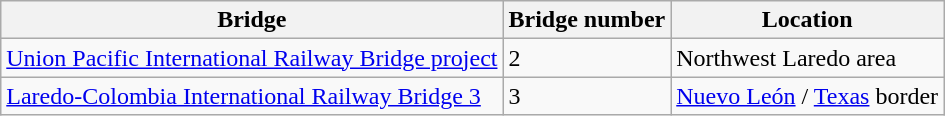<table class="wikitable">
<tr>
<th>Bridge</th>
<th>Bridge number</th>
<th>Location</th>
</tr>
<tr>
<td><a href='#'>Union Pacific International Railway Bridge project</a></td>
<td>2</td>
<td>Northwest Laredo area</td>
</tr>
<tr>
<td><a href='#'>Laredo-Colombia International Railway Bridge 3</a></td>
<td>3</td>
<td><a href='#'>Nuevo León</a> / <a href='#'>Texas</a> border</td>
</tr>
</table>
